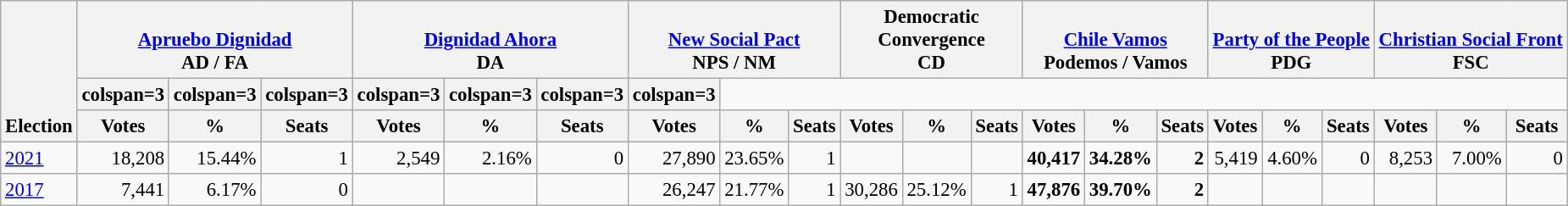<table class="wikitable" border="1" style="font-size:95%; text-align:right;">
<tr>
<th style="text-align:left;" valign=bottom rowspan=3>Election</th>
<th valign=bottom colspan=3><a href='#'>Apruebo Dignidad</a><br>AD / FA</th>
<th valign=bottom colspan=3><a href='#'>Dignidad Ahora</a><br>DA</th>
<th valign=bottom colspan=3><a href='#'>New Social Pact</a><br>NPS / NM</th>
<th valign=bottom colspan=3>Democratic<br>Convergence<br>CD</th>
<th valign=bottom colspan=3><a href='#'>Chile Vamos</a><br>Podemos / Vamos</th>
<th valign=bottom colspan=3><a href='#'>Party of the People</a><br>PDG</th>
<th valign=bottom colspan=3><a href='#'>Christian Social Front</a><br>FSC</th>
</tr>
<tr>
<th>colspan=3 </th>
<th>colspan=3 </th>
<th>colspan=3 </th>
<th>colspan=3 </th>
<th>colspan=3 </th>
<th>colspan=3 </th>
<th>colspan=3 </th>
</tr>
<tr>
<th>Votes</th>
<th>%</th>
<th>Seats</th>
<th>Votes</th>
<th>%</th>
<th>Seats</th>
<th>Votes</th>
<th>%</th>
<th>Seats</th>
<th>Votes</th>
<th>%</th>
<th>Seats</th>
<th>Votes</th>
<th>%</th>
<th>Seats</th>
<th>Votes</th>
<th>%</th>
<th>Seats</th>
<th>Votes</th>
<th>%</th>
<th>Seats</th>
</tr>
<tr>
<td align=left><a href='#'>2021</a></td>
<td>18,208</td>
<td>15.44%</td>
<td>1</td>
<td>2,549</td>
<td>2.16%</td>
<td>0</td>
<td>27,890</td>
<td>23.65%</td>
<td>1</td>
<td></td>
<td></td>
<td></td>
<td><strong>40,417</strong></td>
<td><strong>34.28%</strong></td>
<td><strong>2</strong></td>
<td>5,419</td>
<td>4.60%</td>
<td>0</td>
<td>8,253</td>
<td>7.00%</td>
<td>0</td>
</tr>
<tr>
<td align=left><a href='#'>2017</a></td>
<td>7,441</td>
<td>6.17%</td>
<td>0</td>
<td></td>
<td></td>
<td></td>
<td>26,247</td>
<td>21.77%</td>
<td>1</td>
<td>30,286</td>
<td>25.12%</td>
<td>1</td>
<td><strong>47,876</strong></td>
<td><strong>39.70%</strong></td>
<td><strong>2</strong></td>
<td></td>
<td></td>
<td></td>
<td></td>
<td></td>
<td></td>
</tr>
</table>
